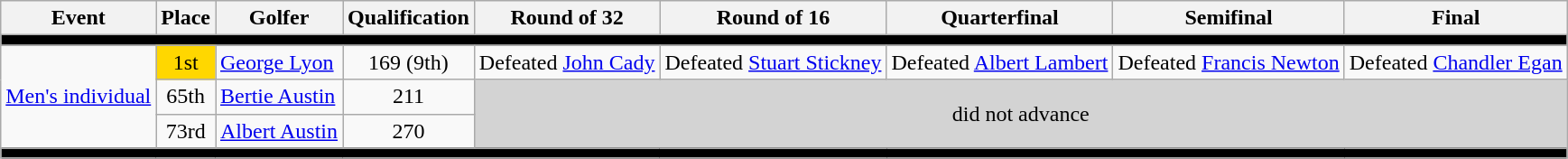<table class=wikitable style="text-align:center">
<tr>
<th>Event</th>
<th>Place</th>
<th>Golfer</th>
<th>Qualification</th>
<th>Round of 32</th>
<th>Round of 16</th>
<th>Quarterfinal</th>
<th>Semifinal</th>
<th>Final</th>
</tr>
<tr bgcolor=black>
<td colspan=9></td>
</tr>
<tr>
<td rowspan=3><a href='#'>Men's individual</a></td>
<td bgcolor=gold>1st</td>
<td align=left><a href='#'>George Lyon</a></td>
<td>169 (9th)</td>
<td>Defeated <a href='#'>John Cady</a></td>
<td>Defeated <a href='#'>Stuart Stickney</a></td>
<td>Defeated <a href='#'>Albert Lambert</a></td>
<td>Defeated <a href='#'>Francis Newton</a></td>
<td>Defeated <a href='#'>Chandler Egan</a></td>
</tr>
<tr>
<td>65th</td>
<td align=left><a href='#'>Bertie Austin</a></td>
<td>211</td>
<td rowspan=2 colspan=5 bgcolor=lightgray>did not advance</td>
</tr>
<tr>
<td>73rd</td>
<td align=left><a href='#'>Albert Austin</a></td>
<td>270</td>
</tr>
<tr bgcolor=black>
<td colspan=9></td>
</tr>
</table>
